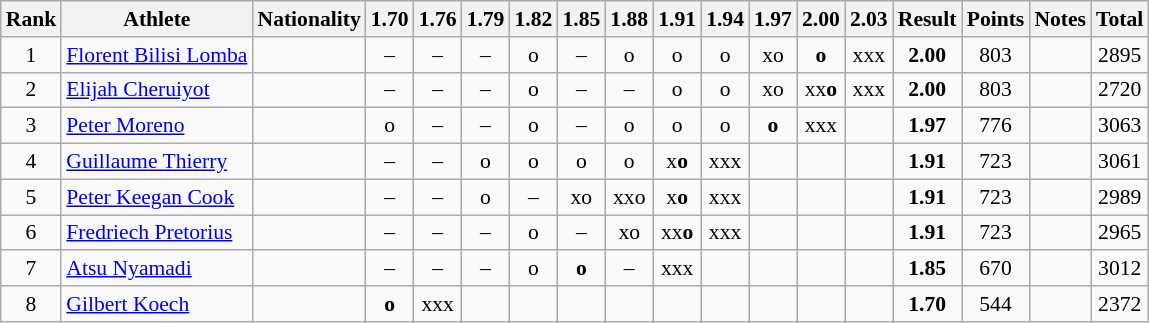<table class="wikitable sortable" style="text-align:center;font-size:90%">
<tr>
<th>Rank</th>
<th>Athlete</th>
<th>Nationality</th>
<th>1.70</th>
<th>1.76</th>
<th>1.79</th>
<th>1.82</th>
<th>1.85</th>
<th>1.88</th>
<th>1.91</th>
<th>1.94</th>
<th>1.97</th>
<th>2.00</th>
<th>2.03</th>
<th>Result</th>
<th>Points</th>
<th>Notes</th>
<th>Total</th>
</tr>
<tr>
<td>1</td>
<td align="left"><a href='#'>Florent Bilisi Lomba</a></td>
<td align=left></td>
<td>–</td>
<td>–</td>
<td>–</td>
<td>o</td>
<td>–</td>
<td>o</td>
<td>o</td>
<td>o</td>
<td>xo</td>
<td><strong>o</strong></td>
<td>xxx</td>
<td><strong>2.00</strong></td>
<td>803</td>
<td></td>
<td>2895</td>
</tr>
<tr>
<td>2</td>
<td align="left"><a href='#'>Elijah Cheruiyot</a></td>
<td align=left></td>
<td>–</td>
<td>–</td>
<td>–</td>
<td>o</td>
<td>–</td>
<td>–</td>
<td>o</td>
<td>o</td>
<td>xo</td>
<td>xx<strong>o</strong></td>
<td>xxx</td>
<td><strong>2.00</strong></td>
<td>803</td>
<td></td>
<td>2720</td>
</tr>
<tr>
<td>3</td>
<td align="left"><a href='#'>Peter Moreno</a></td>
<td align=left></td>
<td>o</td>
<td>–</td>
<td>–</td>
<td>o</td>
<td>–</td>
<td>o</td>
<td>o</td>
<td>o</td>
<td><strong>o</strong></td>
<td>xxx</td>
<td></td>
<td><strong>1.97</strong></td>
<td>776</td>
<td></td>
<td>3063</td>
</tr>
<tr>
<td>4</td>
<td align="left"><a href='#'>Guillaume Thierry</a></td>
<td align=left></td>
<td>–</td>
<td>–</td>
<td>o</td>
<td>o</td>
<td>o</td>
<td>o</td>
<td>x<strong>o</strong></td>
<td>xxx</td>
<td></td>
<td></td>
<td></td>
<td><strong>1.91</strong></td>
<td>723</td>
<td></td>
<td>3061</td>
</tr>
<tr>
<td>5</td>
<td align="left"><a href='#'>Peter Keegan Cook</a></td>
<td align=left></td>
<td>–</td>
<td>–</td>
<td>o</td>
<td>–</td>
<td>xo</td>
<td>xxo</td>
<td>x<strong>o</strong></td>
<td>xxx</td>
<td></td>
<td></td>
<td></td>
<td><strong>1.91</strong></td>
<td>723</td>
<td></td>
<td>2989</td>
</tr>
<tr>
<td>6</td>
<td align="left"><a href='#'>Fredriech Pretorius</a></td>
<td align=left></td>
<td>–</td>
<td>–</td>
<td>–</td>
<td>o</td>
<td>–</td>
<td>xo</td>
<td>xx<strong>o</strong></td>
<td>xxx</td>
<td></td>
<td></td>
<td></td>
<td><strong>1.91</strong></td>
<td>723</td>
<td></td>
<td>2965</td>
</tr>
<tr>
<td>7</td>
<td align="left"><a href='#'>Atsu Nyamadi</a></td>
<td align=left></td>
<td>–</td>
<td>–</td>
<td>–</td>
<td>o</td>
<td><strong>o</strong></td>
<td>–</td>
<td>xxx</td>
<td></td>
<td></td>
<td></td>
<td></td>
<td><strong>1.85</strong></td>
<td>670</td>
<td></td>
<td>3012</td>
</tr>
<tr>
<td>8</td>
<td align="left"><a href='#'>Gilbert Koech</a></td>
<td align=left></td>
<td><strong>o</strong></td>
<td>xxx</td>
<td></td>
<td></td>
<td></td>
<td></td>
<td></td>
<td></td>
<td></td>
<td></td>
<td></td>
<td><strong>1.70</strong></td>
<td>544</td>
<td></td>
<td>2372</td>
</tr>
</table>
